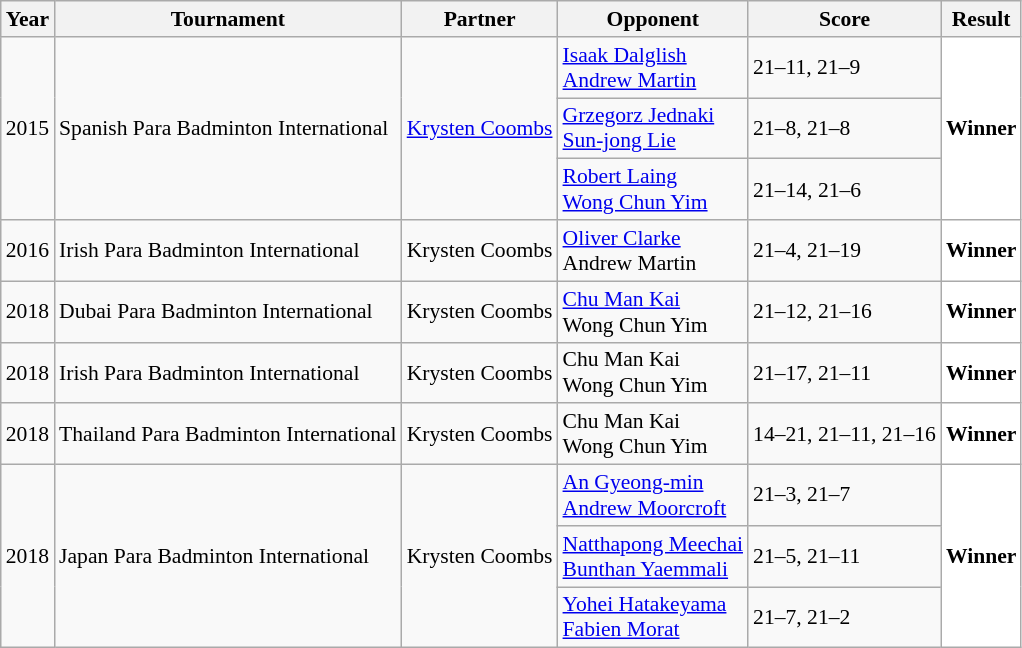<table class="sortable wikitable" style="font-size: 90%;">
<tr>
<th>Year</th>
<th>Tournament</th>
<th>Partner</th>
<th>Opponent</th>
<th>Score</th>
<th>Result</th>
</tr>
<tr>
<td rowspan="3" align="center">2015</td>
<td rowspan="3" align="left">Spanish Para Badminton International</td>
<td rowspan="3"> <a href='#'>Krysten Coombs</a></td>
<td align="left"> <a href='#'>Isaak Dalglish</a><br> <a href='#'>Andrew Martin</a></td>
<td align="left">21–11, 21–9</td>
<td rowspan="3" style="text-align:left; background:white"> <strong>Winner</strong></td>
</tr>
<tr>
<td align="left"> <a href='#'>Grzegorz Jednaki</a><br> <a href='#'>Sun-jong Lie</a></td>
<td align="left">21–8, 21–8</td>
</tr>
<tr>
<td align="left"> <a href='#'>Robert Laing</a><br> <a href='#'>Wong Chun Yim</a></td>
<td align="left">21–14, 21–6</td>
</tr>
<tr>
<td align="center">2016</td>
<td align="left">Irish Para Badminton International</td>
<td> Krysten Coombs</td>
<td align="left"> <a href='#'>Oliver Clarke</a><br> Andrew Martin</td>
<td align="left">21–4, 21–19</td>
<td style="text-align:left; background:white"> <strong>Winner</strong></td>
</tr>
<tr>
<td align="center">2018</td>
<td align="left">Dubai Para Badminton International</td>
<td> Krysten Coombs</td>
<td align="left"> <a href='#'>Chu Man Kai</a><br> Wong Chun Yim</td>
<td align="left">21–12, 21–16</td>
<td style="text-align:left; background:white"> <strong>Winner</strong></td>
</tr>
<tr>
<td align="center">2018</td>
<td align="left">Irish Para Badminton International</td>
<td> Krysten Coombs</td>
<td align="left"> Chu Man Kai<br> Wong Chun Yim</td>
<td align="left">21–17, 21–11</td>
<td style="text-align:left; background:white"> <strong>Winner</strong></td>
</tr>
<tr>
<td align="center">2018</td>
<td align="left">Thailand Para Badminton International</td>
<td> Krysten Coombs</td>
<td align="left"> Chu Man Kai<br> Wong Chun Yim</td>
<td align="left">14–21, 21–11, 21–16</td>
<td style="text-align:left; background:white"> <strong>Winner</strong></td>
</tr>
<tr>
<td rowspan="3" align="center">2018</td>
<td rowspan="3" align="left">Japan Para Badminton International</td>
<td rowspan="3"> Krysten Coombs</td>
<td align="left"> <a href='#'>An Gyeong-min</a><br> <a href='#'>Andrew Moorcroft</a></td>
<td align="left">21–3, 21–7</td>
<td rowspan="3" style="text-align:left; background:white"> <strong>Winner</strong></td>
</tr>
<tr>
<td align="left"> <a href='#'>Natthapong Meechai</a><br> <a href='#'>Bunthan Yaemmali</a></td>
<td align="left">21–5, 21–11</td>
</tr>
<tr>
<td align="left"> <a href='#'>Yohei Hatakeyama</a><br> <a href='#'>Fabien Morat</a></td>
<td align="left">21–7, 21–2</td>
</tr>
</table>
